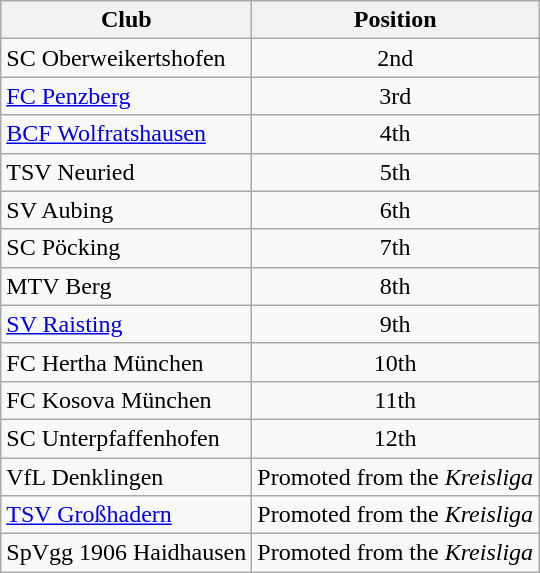<table class="wikitable sortable" style="text-align:center">
<tr>
<th>Club</th>
<th>Position</th>
</tr>
<tr>
<td style="text-align:left;">SC Oberweikertshofen</td>
<td>2nd</td>
</tr>
<tr>
<td style="text-align:left;"><a href='#'>FC Penzberg</a></td>
<td>3rd</td>
</tr>
<tr>
<td style="text-align:left;"><a href='#'>BCF Wolfratshausen</a></td>
<td>4th</td>
</tr>
<tr>
<td style="text-align:left;">TSV Neuried</td>
<td>5th</td>
</tr>
<tr>
<td style="text-align:left;">SV Aubing</td>
<td>6th</td>
</tr>
<tr>
<td style="text-align:left;">SC Pöcking</td>
<td>7th</td>
</tr>
<tr>
<td style="text-align:left;">MTV Berg</td>
<td>8th</td>
</tr>
<tr>
<td style="text-align:left;"><a href='#'>SV Raisting</a></td>
<td>9th</td>
</tr>
<tr>
<td style="text-align:left;">FC Hertha München</td>
<td>10th</td>
</tr>
<tr>
<td style="text-align:left;">FC Kosova München</td>
<td>11th</td>
</tr>
<tr>
<td style="text-align:left;">SC Unterpfaffenhofen</td>
<td>12th</td>
</tr>
<tr>
<td style="text-align:left;">VfL Denklingen</td>
<td>Promoted from the <em>Kreisliga</em></td>
</tr>
<tr>
<td style="text-align:left;"><a href='#'>TSV Großhadern</a></td>
<td>Promoted from the <em>Kreisliga</em></td>
</tr>
<tr>
<td style="text-align:left;">SpVgg 1906 Haidhausen</td>
<td>Promoted from the <em>Kreisliga</em></td>
</tr>
</table>
